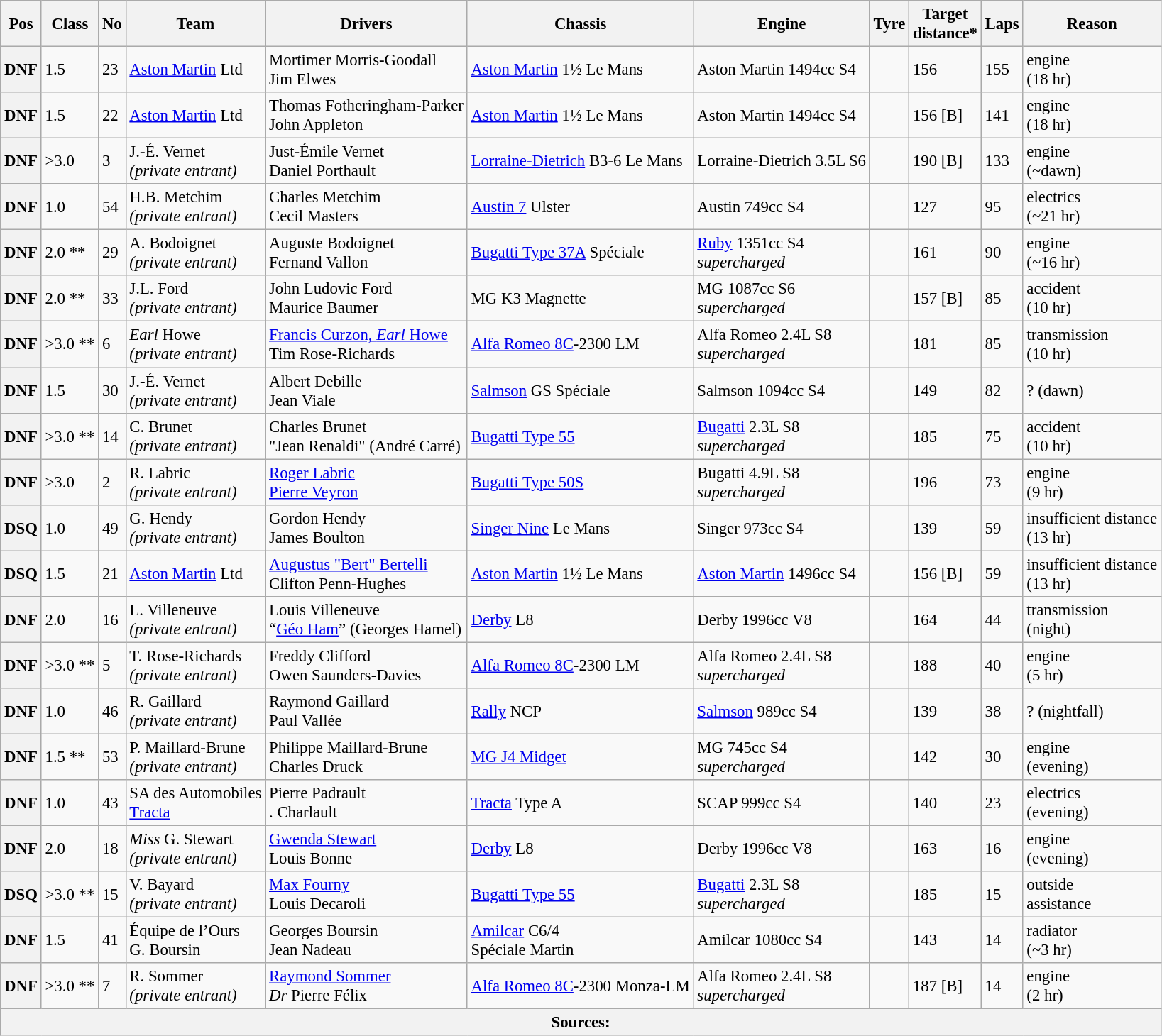<table class="wikitable" style="font-size: 95%;">
<tr>
<th>Pos</th>
<th>Class</th>
<th>No</th>
<th>Team</th>
<th>Drivers</th>
<th>Chassis</th>
<th>Engine</th>
<th>Tyre</th>
<th>Target<br>distance*</th>
<th>Laps</th>
<th>Reason</th>
</tr>
<tr>
<th>DNF</th>
<td>1.5</td>
<td>23</td>
<td> <a href='#'>Aston Martin</a> Ltd</td>
<td> Mortimer Morris-Goodall<br> Jim Elwes</td>
<td><a href='#'>Aston Martin</a> 1½ Le Mans</td>
<td>Aston Martin 1494cc S4</td>
<td></td>
<td>156</td>
<td>155</td>
<td>engine<br> (18 hr)</td>
</tr>
<tr>
<th>DNF</th>
<td>1.5</td>
<td>22</td>
<td> <a href='#'>Aston Martin</a> Ltd</td>
<td> Thomas Fotheringham-Parker<br> John Appleton</td>
<td><a href='#'>Aston Martin</a> 1½ Le Mans</td>
<td>Aston Martin 1494cc S4</td>
<td></td>
<td>156 [B]</td>
<td>141</td>
<td>engine<br> (18 hr)</td>
</tr>
<tr>
<th>DNF</th>
<td>>3.0</td>
<td>3</td>
<td> J.-É. Vernet<br><em>(private entrant)</em></td>
<td> Just-Émile Vernet<br> Daniel Porthault</td>
<td><a href='#'>Lorraine-Dietrich</a> B3-6 Le Mans</td>
<td>Lorraine-Dietrich 3.5L S6</td>
<td></td>
<td>190 [B]</td>
<td>133</td>
<td>engine<br> (~dawn)</td>
</tr>
<tr>
<th>DNF</th>
<td>1.0</td>
<td>54</td>
<td> H.B. Metchim<br><em>(private entrant)</em></td>
<td> Charles Metchim<br> Cecil Masters</td>
<td><a href='#'>Austin 7</a> Ulster</td>
<td>Austin 749cc S4</td>
<td></td>
<td>127</td>
<td>95</td>
<td>electrics<br> (~21 hr)</td>
</tr>
<tr>
<th>DNF</th>
<td>2.0 **</td>
<td>29</td>
<td> A. Bodoignet<br><em>(private entrant)</em></td>
<td> Auguste Bodoignet<br> Fernand Vallon</td>
<td><a href='#'>Bugatti Type 37A</a> Spéciale</td>
<td><a href='#'>Ruby</a> 1351cc S4<br><em>supercharged</em></td>
<td></td>
<td>161</td>
<td>90</td>
<td>engine<br> (~16 hr)</td>
</tr>
<tr>
<th>DNF</th>
<td>2.0 **</td>
<td>33</td>
<td> J.L. Ford<br><em>(private entrant)</em></td>
<td> John Ludovic Ford<br> Maurice Baumer</td>
<td>MG K3 Magnette</td>
<td>MG 1087cc S6<br><em>supercharged</em></td>
<td></td>
<td>157 [B]</td>
<td>85</td>
<td>accident<br> (10 hr)</td>
</tr>
<tr>
<th>DNF</th>
<td>>3.0 **</td>
<td>6</td>
<td> <em>Earl</em> Howe<br><em>(private entrant)</em></td>
<td> <a href='#'>Francis Curzon, <em>Earl</em> Howe</a><br> Tim Rose-Richards</td>
<td><a href='#'>Alfa Romeo 8C</a>-2300 LM</td>
<td>Alfa Romeo 2.4L S8<br><em>supercharged</em></td>
<td></td>
<td>181</td>
<td>85</td>
<td>transmission<br> (10 hr)</td>
</tr>
<tr>
<th>DNF</th>
<td>1.5</td>
<td>30</td>
<td> J.-É. Vernet<br><em>(private entrant)</em></td>
<td> Albert Debille<br> Jean Viale</td>
<td><a href='#'>Salmson</a> GS Spéciale</td>
<td>Salmson 1094cc S4</td>
<td></td>
<td>149</td>
<td>82</td>
<td>? (dawn)</td>
</tr>
<tr>
<th>DNF</th>
<td>>3.0 **</td>
<td>14</td>
<td> C. Brunet<br><em>(private entrant)</em></td>
<td> Charles Brunet<br> "Jean Renaldi" (André Carré)</td>
<td><a href='#'>Bugatti Type 55</a></td>
<td><a href='#'>Bugatti</a> 2.3L S8<br><em>supercharged</em></td>
<td></td>
<td>185</td>
<td>75</td>
<td>accident<br> (10 hr)</td>
</tr>
<tr>
<th>DNF</th>
<td>>3.0</td>
<td>2</td>
<td> R. Labric<br><em>(private entrant)</em></td>
<td> <a href='#'>Roger Labric</a><br> <a href='#'>Pierre Veyron</a></td>
<td><a href='#'>Bugatti Type 50S</a></td>
<td>Bugatti 4.9L S8<br><em>supercharged</em></td>
<td></td>
<td>196</td>
<td>73</td>
<td>engine<br> (9 hr)</td>
</tr>
<tr>
<th>DSQ</th>
<td>1.0</td>
<td>49</td>
<td> G. Hendy<br><em>(private entrant)</em></td>
<td> Gordon Hendy<br> James Boulton</td>
<td><a href='#'>Singer Nine</a> Le Mans</td>
<td>Singer 973cc S4</td>
<td></td>
<td>139</td>
<td>59</td>
<td>insufficient distance<br> (13 hr)</td>
</tr>
<tr>
<th>DSQ</th>
<td>1.5</td>
<td>21</td>
<td> <a href='#'>Aston Martin</a> Ltd</td>
<td> <a href='#'>Augustus "Bert" Bertelli</a><br> Clifton Penn-Hughes</td>
<td><a href='#'>Aston Martin</a> 1½ Le Mans</td>
<td><a href='#'>Aston Martin</a> 1496cc S4</td>
<td></td>
<td>156 [B]</td>
<td>59</td>
<td>insufficient distance<br> (13 hr)</td>
</tr>
<tr>
<th>DNF</th>
<td>2.0</td>
<td>16</td>
<td> L. Villeneuve<br><em>(private entrant)</em></td>
<td> Louis Villeneuve<br> “<a href='#'>Géo Ham</a>” (Georges Hamel)</td>
<td><a href='#'>Derby</a> L8</td>
<td>Derby 1996cc V8</td>
<td></td>
<td>164</td>
<td>44</td>
<td>transmission<br>(night)</td>
</tr>
<tr>
<th>DNF</th>
<td>>3.0 **</td>
<td>5</td>
<td> T. Rose-Richards<br><em>(private entrant)</em></td>
<td> Freddy Clifford<br> Owen Saunders-Davies</td>
<td><a href='#'>Alfa Romeo 8C</a>-2300 LM</td>
<td>Alfa Romeo 2.4L S8<br><em>supercharged</em></td>
<td></td>
<td>188</td>
<td>40</td>
<td>engine<br> (5 hr)</td>
</tr>
<tr>
<th>DNF</th>
<td>1.0</td>
<td>46</td>
<td> R. Gaillard<br><em>(private entrant)</em></td>
<td> Raymond Gaillard<br> Paul Vallée</td>
<td><a href='#'>Rally</a> NCP</td>
<td><a href='#'>Salmson</a> 989cc S4</td>
<td></td>
<td>139</td>
<td>38</td>
<td>? (nightfall)</td>
</tr>
<tr>
<th>DNF</th>
<td>1.5 **</td>
<td>53</td>
<td> P. Maillard-Brune<br><em>(private entrant)</em></td>
<td> Philippe Maillard-Brune<br> Charles Druck</td>
<td><a href='#'>MG J4 Midget</a></td>
<td>MG 745cc S4<br><em>supercharged</em></td>
<td></td>
<td>142</td>
<td>30</td>
<td>engine<br>(evening)</td>
</tr>
<tr>
<th>DNF</th>
<td>1.0</td>
<td>43</td>
<td> SA des Automobiles<br><a href='#'>Tracta</a></td>
<td> Pierre Padrault<br> . Charlault</td>
<td><a href='#'>Tracta</a> Type A</td>
<td>SCAP 999cc S4</td>
<td></td>
<td>140</td>
<td>23</td>
<td>electrics<br>(evening)</td>
</tr>
<tr>
<th>DNF</th>
<td>2.0</td>
<td>18</td>
<td> <em>Miss</em> G. Stewart <br><em>(private entrant)</em></td>
<td> <a href='#'>Gwenda Stewart</a><br> Louis Bonne</td>
<td><a href='#'>Derby</a> L8</td>
<td>Derby 1996cc V8</td>
<td></td>
<td>163</td>
<td>16</td>
<td>engine<br>(evening)</td>
</tr>
<tr>
<th>DSQ</th>
<td>>3.0 **</td>
<td>15</td>
<td> V. Bayard<br><em>(private entrant)</em></td>
<td> <a href='#'>Max Fourny</a><br> Louis Decaroli</td>
<td><a href='#'>Bugatti Type 55</a></td>
<td><a href='#'>Bugatti</a> 2.3L S8<br><em>supercharged</em></td>
<td></td>
<td>185</td>
<td>15</td>
<td>outside<br>assistance</td>
</tr>
<tr>
<th>DNF</th>
<td>1.5</td>
<td>41</td>
<td> Équipe de l’Ours <br> G. Boursin</td>
<td> Georges Boursin<br> Jean Nadeau</td>
<td><a href='#'>Amilcar</a> C6/4<br>Spéciale Martin</td>
<td>Amilcar 1080cc S4</td>
<td></td>
<td>143</td>
<td>14</td>
<td>radiator<br>(~3 hr)</td>
</tr>
<tr>
<th>DNF</th>
<td>>3.0 **</td>
<td>7</td>
<td> R. Sommer<br><em>(private entrant)</em></td>
<td> <a href='#'>Raymond Sommer</a><br> <em>Dr</em> Pierre Félix</td>
<td><a href='#'>Alfa Romeo 8C</a>-2300 Monza-LM</td>
<td>Alfa Romeo 2.4L S8<br><em>supercharged</em></td>
<td></td>
<td>187 [B]</td>
<td>14</td>
<td>engine<br> (2 hr)</td>
</tr>
<tr>
<th colspan="11">Sources:</th>
</tr>
</table>
